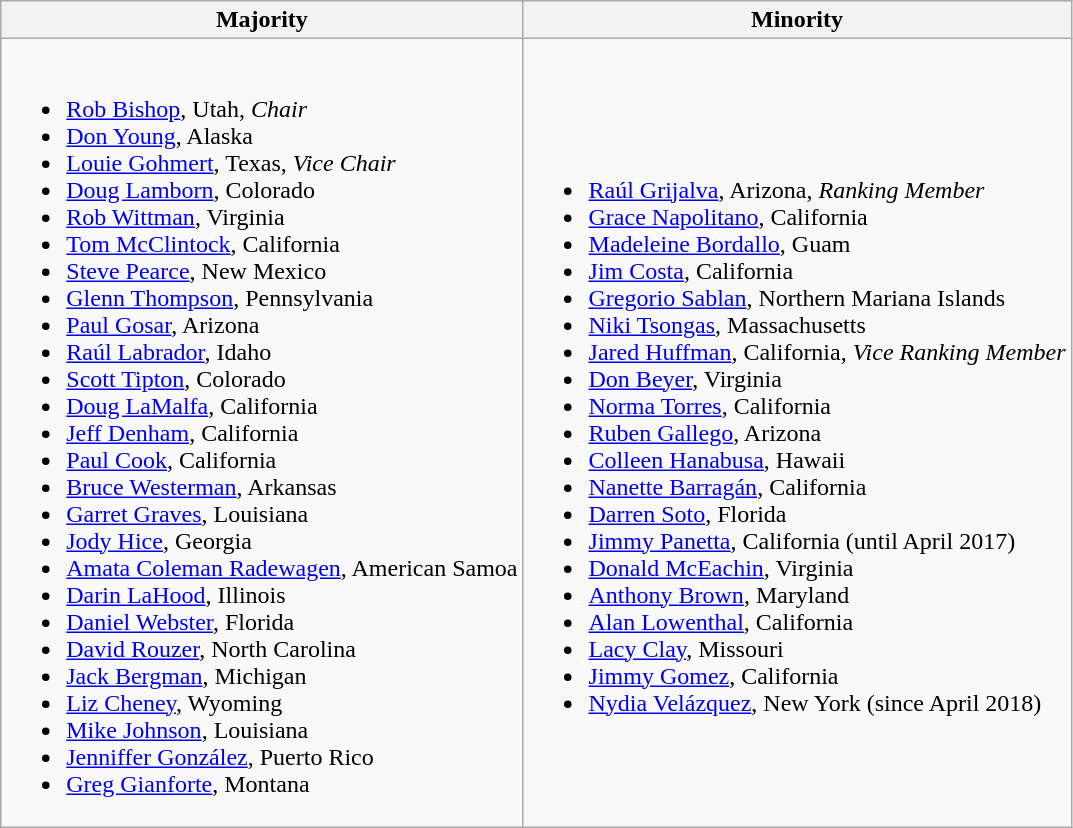<table class=wikitable>
<tr>
<th>Majority</th>
<th>Minority</th>
</tr>
<tr>
<td><br><ul><li><a href='#'>Rob Bishop</a>, Utah, <em>Chair</em></li><li><a href='#'>Don Young</a>, Alaska</li><li><a href='#'>Louie Gohmert</a>, Texas, <em>Vice Chair</em></li><li><a href='#'>Doug Lamborn</a>, Colorado</li><li><a href='#'>Rob Wittman</a>, Virginia</li><li><a href='#'>Tom McClintock</a>, California</li><li><a href='#'>Steve Pearce</a>, New Mexico</li><li><a href='#'>Glenn Thompson</a>, Pennsylvania</li><li><a href='#'>Paul Gosar</a>, Arizona</li><li><a href='#'>Raúl Labrador</a>, Idaho</li><li><a href='#'>Scott Tipton</a>, Colorado</li><li><a href='#'>Doug LaMalfa</a>, California</li><li><a href='#'>Jeff Denham</a>, California</li><li><a href='#'>Paul Cook</a>, California</li><li><a href='#'>Bruce Westerman</a>, Arkansas</li><li><a href='#'>Garret Graves</a>, Louisiana</li><li><a href='#'>Jody Hice</a>, Georgia</li><li><a href='#'>Amata Coleman Radewagen</a>, American Samoa</li><li><a href='#'>Darin LaHood</a>, Illinois</li><li><a href='#'>Daniel Webster</a>, Florida</li><li><a href='#'>David Rouzer</a>, North Carolina</li><li><a href='#'>Jack Bergman</a>, Michigan</li><li><a href='#'>Liz Cheney</a>, Wyoming</li><li><a href='#'>Mike Johnson</a>, Louisiana</li><li><a href='#'>Jenniffer González</a>, Puerto Rico</li><li><a href='#'>Greg Gianforte</a>, Montana</li></ul></td>
<td><br><ul><li><a href='#'>Raúl Grijalva</a>, Arizona, <em>Ranking Member</em></li><li><a href='#'>Grace Napolitano</a>, California</li><li><a href='#'>Madeleine Bordallo</a>, Guam</li><li><a href='#'>Jim Costa</a>, California</li><li><span><a href='#'>Gregorio Sablan</a>, Northern Mariana Islands</span></li><li><a href='#'>Niki Tsongas</a>, Massachusetts</li><li><a href='#'>Jared Huffman</a>, California, <em>Vice Ranking Member</em></li><li><a href='#'>Don Beyer</a>, Virginia</li><li><a href='#'>Norma Torres</a>, California</li><li><a href='#'>Ruben Gallego</a>, Arizona</li><li><a href='#'>Colleen Hanabusa</a>, Hawaii</li><li><a href='#'>Nanette Barragán</a>, California</li><li><a href='#'>Darren Soto</a>, Florida</li><li><a href='#'>Jimmy Panetta</a>, California (until April 2017)</li><li><a href='#'>Donald McEachin</a>, Virginia</li><li><a href='#'>Anthony Brown</a>, Maryland</li><li><a href='#'>Alan Lowenthal</a>, California</li><li><a href='#'>Lacy Clay</a>, Missouri</li><li><a href='#'>Jimmy Gomez</a>, California</li><li><a href='#'>Nydia Velázquez</a>, New York (since April 2018)</li></ul></td>
</tr>
</table>
